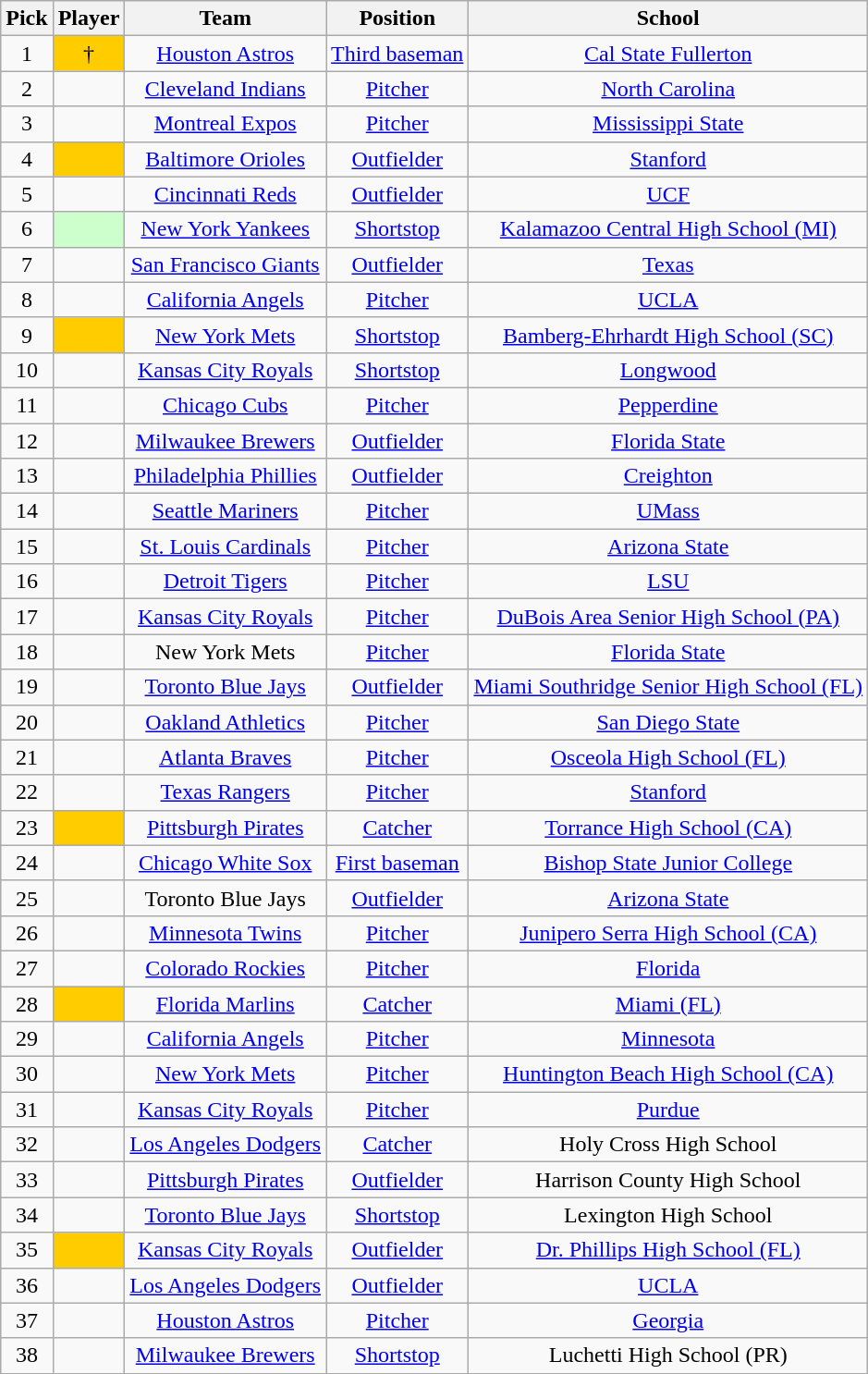<table class="wikitable sortable" style="text-align:center">
<tr>
<th scope="col">Pick</th>
<th scope="col">Player</th>
<th scope="col">Team</th>
<th scope="col">Position</th>
<th scope="col">School</th>
</tr>
<tr>
<td>1</td>
<td scope="row" style="background:#fc0;">†</td>
<td><a href='#'>Houston Astros</a></td>
<td><a href='#'>Third baseman</a></td>
<td><a href='#'>Cal State Fullerton</a></td>
</tr>
<tr>
<td>2</td>
<td scope="row"></td>
<td><a href='#'>Cleveland Indians</a></td>
<td><a href='#'>Pitcher</a></td>
<td><a href='#'>North Carolina</a></td>
</tr>
<tr>
<td>3</td>
<td scope="row"></td>
<td><a href='#'>Montreal Expos</a></td>
<td><a href='#'>Pitcher</a></td>
<td><a href='#'>Mississippi State</a></td>
</tr>
<tr>
<td>4</td>
<td scope="row" style="background:#fc0;"></td>
<td><a href='#'>Baltimore Orioles</a></td>
<td><a href='#'>Outfielder</a></td>
<td><a href='#'>Stanford</a></td>
</tr>
<tr>
<td>5</td>
<td scope="row"></td>
<td><a href='#'>Cincinnati Reds</a></td>
<td><a href='#'>Outfielder</a></td>
<td><a href='#'>UCF</a></td>
</tr>
<tr>
<td>6</td>
<td scope="row" style="background:#CCFFCC;"></td>
<td><a href='#'>New York Yankees</a></td>
<td><a href='#'>Shortstop</a></td>
<td><a href='#'>Kalamazoo Central High School (MI)</a></td>
</tr>
<tr>
<td>7</td>
<td scope="row"></td>
<td><a href='#'>San Francisco Giants</a></td>
<td><a href='#'>Outfielder</a></td>
<td><a href='#'>Texas</a></td>
</tr>
<tr>
<td>8</td>
<td scope="row"></td>
<td><a href='#'>California Angels</a></td>
<td><a href='#'>Pitcher</a></td>
<td><a href='#'>UCLA</a></td>
</tr>
<tr>
<td>9</td>
<td scope="row" style="background:#fc0;"></td>
<td><a href='#'>New York Mets</a></td>
<td><a href='#'>Shortstop</a></td>
<td><a href='#'>Bamberg-Ehrhardt High School (SC)</a></td>
</tr>
<tr>
<td>10</td>
<td scope="row"></td>
<td><a href='#'>Kansas City Royals</a></td>
<td><a href='#'>Shortstop</a></td>
<td><a href='#'>Longwood</a></td>
</tr>
<tr>
<td>11</td>
<td scope="row"></td>
<td><a href='#'>Chicago Cubs</a></td>
<td><a href='#'>Pitcher</a></td>
<td><a href='#'>Pepperdine</a></td>
</tr>
<tr>
<td>12</td>
<td scope="row"></td>
<td><a href='#'>Milwaukee Brewers</a></td>
<td><a href='#'>Outfielder</a></td>
<td><a href='#'>Florida State</a></td>
</tr>
<tr>
<td>13</td>
<td scope="row"></td>
<td><a href='#'>Philadelphia Phillies</a></td>
<td><a href='#'>Outfielder</a></td>
<td><a href='#'>Creighton</a></td>
</tr>
<tr>
<td>14</td>
<td scope="row"></td>
<td><a href='#'>Seattle Mariners</a></td>
<td><a href='#'>Pitcher</a></td>
<td><a href='#'>UMass</a></td>
</tr>
<tr>
<td>15</td>
<td scope="row"></td>
<td><a href='#'>St. Louis Cardinals</a></td>
<td><a href='#'>Pitcher</a></td>
<td><a href='#'>Arizona State</a></td>
</tr>
<tr>
<td>16</td>
<td scope="row"></td>
<td><a href='#'>Detroit Tigers</a></td>
<td><a href='#'>Pitcher</a></td>
<td><a href='#'>LSU</a></td>
</tr>
<tr>
<td>17</td>
<td scope="row"></td>
<td><a href='#'>Kansas City Royals</a></td>
<td><a href='#'>Pitcher</a></td>
<td><a href='#'>DuBois Area Senior High School (PA)</a></td>
</tr>
<tr>
<td>18</td>
<td scope="row"></td>
<td>New York Mets</td>
<td><a href='#'>Pitcher</a></td>
<td><a href='#'>Florida State</a></td>
</tr>
<tr>
<td>19</td>
<td scope="row"></td>
<td><a href='#'>Toronto Blue Jays</a></td>
<td><a href='#'>Outfielder</a></td>
<td><a href='#'>Miami Southridge Senior High School (FL)</a></td>
</tr>
<tr>
<td>20</td>
<td scope="row"></td>
<td><a href='#'>Oakland Athletics</a></td>
<td><a href='#'>Pitcher</a></td>
<td><a href='#'>San Diego State</a></td>
</tr>
<tr>
<td>21</td>
<td scope="row"></td>
<td><a href='#'>Atlanta Braves</a></td>
<td><a href='#'>Pitcher</a></td>
<td><a href='#'>Osceola High School (FL)</a></td>
</tr>
<tr>
<td>22</td>
<td scope="row"></td>
<td><a href='#'>Texas Rangers</a></td>
<td><a href='#'>Pitcher</a></td>
<td><a href='#'>Stanford</a></td>
</tr>
<tr>
<td>23</td>
<td scope="row" style="background:#fc0;"></td>
<td><a href='#'>Pittsburgh Pirates</a></td>
<td><a href='#'>Catcher</a></td>
<td><a href='#'>Torrance High School (CA)</a></td>
</tr>
<tr>
<td>24</td>
<td scope="row"></td>
<td><a href='#'>Chicago White Sox</a></td>
<td><a href='#'>First baseman</a></td>
<td><a href='#'>Bishop State Junior College</a></td>
</tr>
<tr>
<td>25</td>
<td scope="row"></td>
<td>Toronto Blue Jays</td>
<td><a href='#'>Outfielder</a></td>
<td><a href='#'>Arizona State</a></td>
</tr>
<tr>
<td>26</td>
<td scope="row"></td>
<td><a href='#'>Minnesota Twins</a></td>
<td><a href='#'>Pitcher</a></td>
<td><a href='#'>Junipero Serra High School (CA)</a></td>
</tr>
<tr>
<td>27</td>
<td scope="row"></td>
<td><a href='#'>Colorado Rockies</a></td>
<td><a href='#'>Pitcher</a></td>
<td><a href='#'>Florida</a></td>
</tr>
<tr>
<td>28</td>
<td scope="row" style="background:#fc0;"></td>
<td><a href='#'>Florida Marlins</a></td>
<td><a href='#'>Catcher</a></td>
<td><a href='#'>Miami (FL)</a></td>
</tr>
<tr>
<td>29</td>
<td scope="row"></td>
<td><a href='#'>California Angels</a></td>
<td><a href='#'>Pitcher</a></td>
<td><a href='#'>Minnesota</a></td>
</tr>
<tr>
<td>30</td>
<td scope="row"></td>
<td><a href='#'>New York Mets</a></td>
<td><a href='#'>Pitcher</a></td>
<td><a href='#'>Huntington Beach High School (CA)</a></td>
</tr>
<tr>
<td>31</td>
<td scope="row"></td>
<td><a href='#'>Kansas City Royals</a></td>
<td><a href='#'>Pitcher</a></td>
<td><a href='#'>Purdue</a></td>
</tr>
<tr>
<td>32</td>
<td scope="row"></td>
<td><a href='#'>Los Angeles Dodgers</a></td>
<td><a href='#'>Catcher</a></td>
<td>Holy Cross High School</td>
</tr>
<tr>
<td>33</td>
<td scope="row"></td>
<td><a href='#'>Pittsburgh Pirates</a></td>
<td><a href='#'>Outfielder</a></td>
<td>Harrison County High School</td>
</tr>
<tr>
<td>34</td>
<td scope="row"></td>
<td><a href='#'>Toronto Blue Jays</a></td>
<td><a href='#'>Shortstop</a></td>
<td>Lexington High School</td>
</tr>
<tr>
<td>35</td>
<td scope="row" style="background:#fc0;"></td>
<td><a href='#'>Kansas City Royals</a></td>
<td><a href='#'>Outfielder</a></td>
<td><a href='#'>Dr. Phillips High School (FL)</a></td>
</tr>
<tr>
<td>36</td>
<td scope="row"></td>
<td><a href='#'>Los Angeles Dodgers</a></td>
<td><a href='#'>Outfielder</a></td>
<td><a href='#'>UCLA</a></td>
</tr>
<tr>
<td>37</td>
<td scope="row"></td>
<td><a href='#'>Houston Astros</a></td>
<td><a href='#'>Pitcher</a></td>
<td><a href='#'>Georgia</a></td>
</tr>
<tr>
<td>38</td>
<td scope="row"></td>
<td><a href='#'>Milwaukee Brewers</a></td>
<td><a href='#'>Shortstop</a></td>
<td>Luchetti High School (PR)</td>
</tr>
</table>
